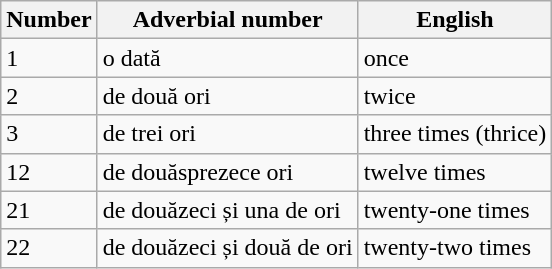<table class="wikitable">
<tr>
<th>Number</th>
<th>Adverbial number</th>
<th>English</th>
</tr>
<tr>
<td>1</td>
<td>o dată</td>
<td>once</td>
</tr>
<tr>
<td>2</td>
<td>de două ori</td>
<td>twice</td>
</tr>
<tr>
<td>3</td>
<td>de trei ori</td>
<td>three times (thrice)</td>
</tr>
<tr>
<td>12</td>
<td>de douăsprezece ori</td>
<td>twelve times</td>
</tr>
<tr>
<td>21</td>
<td>de douăzeci și una de ori</td>
<td>twenty-one times</td>
</tr>
<tr>
<td>22</td>
<td>de douăzeci și două de ori</td>
<td>twenty-two times</td>
</tr>
</table>
